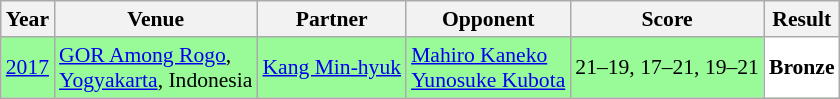<table class="sortable wikitable" style="font-size: 90%;">
<tr>
<th>Year</th>
<th>Venue</th>
<th>Partner</th>
<th>Opponent</th>
<th>Score</th>
<th>Result</th>
</tr>
<tr style="background:#98FB98">
<td align="center"><a href='#'>2017</a></td>
<td align="left"><a href='#'>GOR Among Rogo</a>,<br><a href='#'>Yogyakarta</a>, Indonesia</td>
<td align="left"> <a href='#'>Kang Min-hyuk</a></td>
<td align="left"> <a href='#'>Mahiro Kaneko</a><br> <a href='#'>Yunosuke Kubota</a></td>
<td align="left">21–19, 17–21, 19–21</td>
<td style="text-align:left; background:white"> <strong>Bronze</strong></td>
</tr>
</table>
